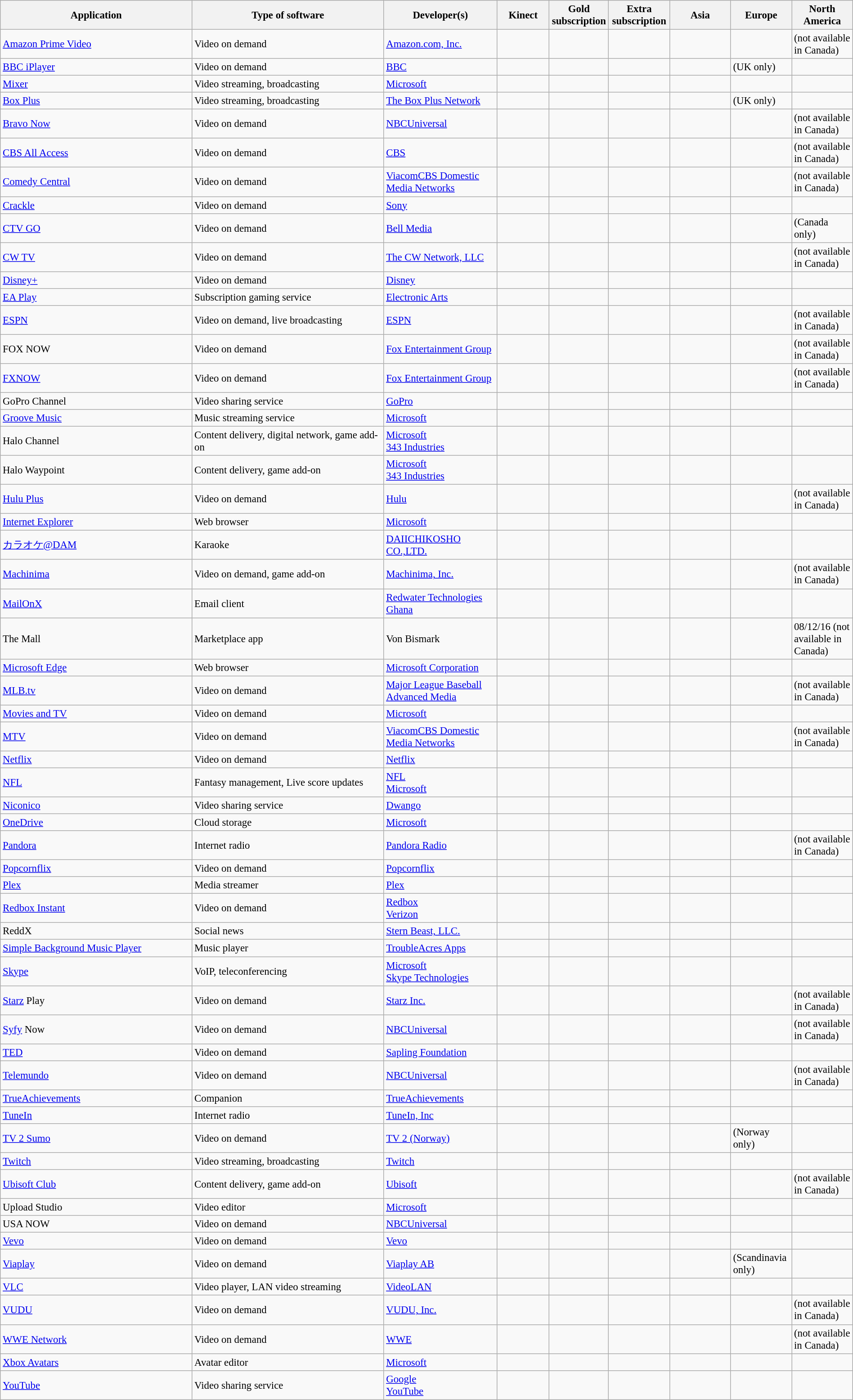<table class="wikitable sortable" style="width:100%; font-size:95%;">
<tr>
<th style="width:22%;">Application</th>
<th style="width:22%;">Type of software</th>
<th style="width:13%;">Developer(s)</th>
<th style="width:6%;">Kinect</th>
<th style="width:3%;">Gold subscription</th>
<th style="width:7%;">Extra subscription</th>
<th style="width:7%;">Asia</th>
<th style="width:7%;">Europe</th>
<th style="width:7%;">North America</th>
</tr>
<tr>
<td><a href='#'>Amazon Prime Video</a></td>
<td>Video on demand</td>
<td><a href='#'>Amazon.com, Inc.</a></td>
<td></td>
<td></td>
<td></td>
<td></td>
<td></td>
<td> (not available in Canada)</td>
</tr>
<tr>
<td><a href='#'>BBC iPlayer</a></td>
<td>Video on demand</td>
<td><a href='#'>BBC</a></td>
<td></td>
<td></td>
<td></td>
<td></td>
<td> (UK only)</td>
<td></td>
</tr>
<tr>
<td><a href='#'>Mixer</a></td>
<td>Video streaming, broadcasting</td>
<td><a href='#'>Microsoft</a></td>
<td></td>
<td></td>
<td></td>
<td></td>
<td></td>
<td></td>
</tr>
<tr>
<td><a href='#'>Box Plus</a></td>
<td>Video streaming, broadcasting</td>
<td><a href='#'>The Box Plus Network</a></td>
<td></td>
<td></td>
<td></td>
<td></td>
<td> (UK only)</td>
<td></td>
</tr>
<tr>
<td><a href='#'>Bravo Now</a></td>
<td>Video on demand</td>
<td><a href='#'>NBCUniversal</a></td>
<td></td>
<td></td>
<td></td>
<td></td>
<td></td>
<td> (not available in Canada)</td>
</tr>
<tr>
<td><a href='#'>CBS All Access</a></td>
<td>Video on demand</td>
<td><a href='#'>CBS</a></td>
<td></td>
<td></td>
<td></td>
<td></td>
<td></td>
<td> (not available in Canada)</td>
</tr>
<tr>
<td><a href='#'>Comedy Central</a></td>
<td>Video on demand</td>
<td><a href='#'>ViacomCBS Domestic Media Networks</a></td>
<td></td>
<td></td>
<td></td>
<td></td>
<td></td>
<td> (not available in Canada)</td>
</tr>
<tr>
<td><a href='#'>Crackle</a></td>
<td>Video on demand</td>
<td><a href='#'>Sony</a></td>
<td></td>
<td></td>
<td></td>
<td></td>
<td></td>
<td></td>
</tr>
<tr>
<td><a href='#'>CTV GO</a></td>
<td>Video on demand</td>
<td><a href='#'>Bell Media</a></td>
<td></td>
<td></td>
<td></td>
<td></td>
<td></td>
<td> (Canada only)</td>
</tr>
<tr>
<td><a href='#'>CW TV</a></td>
<td>Video on demand</td>
<td><a href='#'>The CW Network, LLC</a></td>
<td></td>
<td></td>
<td></td>
<td></td>
<td></td>
<td> (not available in Canada)</td>
</tr>
<tr>
<td><a href='#'>Disney+</a></td>
<td>Video on demand</td>
<td><a href='#'>Disney</a></td>
<td></td>
<td></td>
<td></td>
<td></td>
<td></td>
<td></td>
</tr>
<tr>
<td><a href='#'>EA Play</a></td>
<td>Subscription gaming service</td>
<td><a href='#'>Electronic Arts</a></td>
<td></td>
<td></td>
<td></td>
<td></td>
<td></td>
<td></td>
</tr>
<tr>
<td><a href='#'>ESPN</a></td>
<td>Video on demand, live broadcasting</td>
<td><a href='#'>ESPN</a></td>
<td></td>
<td></td>
<td></td>
<td></td>
<td></td>
<td> (not available in Canada)</td>
</tr>
<tr>
<td>FOX NOW </td>
<td>Video on demand</td>
<td><a href='#'>Fox Entertainment Group</a></td>
<td></td>
<td></td>
<td></td>
<td></td>
<td></td>
<td> (not available in Canada)</td>
</tr>
<tr>
<td><a href='#'>FXNOW</a></td>
<td>Video on demand</td>
<td><a href='#'>Fox Entertainment Group</a></td>
<td></td>
<td></td>
<td></td>
<td></td>
<td></td>
<td> (not available in Canada)</td>
</tr>
<tr>
<td>GoPro Channel </td>
<td>Video sharing service</td>
<td><a href='#'>GoPro</a></td>
<td></td>
<td></td>
<td></td>
<td></td>
<td></td>
<td></td>
</tr>
<tr>
<td><a href='#'>Groove Music</a></td>
<td>Music streaming service</td>
<td><a href='#'>Microsoft</a></td>
<td></td>
<td></td>
<td></td>
<td></td>
<td></td>
<td></td>
</tr>
<tr>
<td>Halo Channel</td>
<td>Content delivery, digital network, game add-on</td>
<td><a href='#'>Microsoft</a><br><a href='#'>343 Industries</a></td>
<td></td>
<td></td>
<td></td>
<td></td>
<td></td>
<td></td>
</tr>
<tr>
<td>Halo Waypoint</td>
<td>Content delivery, game add-on</td>
<td><a href='#'>Microsoft</a><br><a href='#'>343 Industries</a></td>
<td></td>
<td></td>
<td></td>
<td></td>
<td></td>
<td></td>
</tr>
<tr>
<td><a href='#'>Hulu Plus</a></td>
<td>Video on demand</td>
<td><a href='#'>Hulu</a></td>
<td></td>
<td></td>
<td></td>
<td></td>
<td></td>
<td> (not available in Canada)</td>
</tr>
<tr>
<td><a href='#'>Internet Explorer</a></td>
<td>Web browser</td>
<td><a href='#'>Microsoft</a></td>
<td></td>
<td></td>
<td></td>
<td></td>
<td></td>
<td></td>
</tr>
<tr>
<td><a href='#'>カラオケ@DAM</a></td>
<td>Karaoke</td>
<td><a href='#'>DAIICHIKOSHO CO.,LTD.</a></td>
<td></td>
<td></td>
<td></td>
<td></td>
<td></td>
<td></td>
</tr>
<tr>
<td><a href='#'>Machinima</a></td>
<td>Video on demand, game add-on</td>
<td><a href='#'>Machinima, Inc.</a></td>
<td></td>
<td></td>
<td></td>
<td></td>
<td></td>
<td> (not available in Canada)</td>
</tr>
<tr>
<td><a href='#'>MailOnX</a></td>
<td>Email client</td>
<td><a href='#'>Redwater Technologies Ghana</a></td>
<td></td>
<td></td>
<td></td>
<td></td>
<td></td>
<td></td>
</tr>
<tr>
<td>The Mall </td>
<td>Marketplace app</td>
<td>Von Bismark</td>
<td></td>
<td></td>
<td></td>
<td></td>
<td></td>
<td>08/12/16 (not available in Canada)</td>
</tr>
<tr>
<td><a href='#'>Microsoft Edge</a></td>
<td>Web browser</td>
<td><a href='#'>Microsoft Corporation</a></td>
<td></td>
<td></td>
<td></td>
<td></td>
<td></td>
<td></td>
</tr>
<tr>
<td><a href='#'>MLB.tv</a></td>
<td>Video on demand</td>
<td><a href='#'>Major League Baseball Advanced Media</a></td>
<td></td>
<td></td>
<td></td>
<td></td>
<td></td>
<td> (not available in Canada)</td>
</tr>
<tr>
<td><a href='#'>Movies and TV</a></td>
<td>Video on demand</td>
<td><a href='#'>Microsoft</a></td>
<td></td>
<td></td>
<td></td>
<td></td>
<td></td>
<td></td>
</tr>
<tr>
<td><a href='#'>MTV</a></td>
<td>Video on demand</td>
<td><a href='#'>ViacomCBS Domestic Media Networks</a></td>
<td></td>
<td></td>
<td></td>
<td></td>
<td></td>
<td> (not available in Canada)</td>
</tr>
<tr>
<td><a href='#'>Netflix</a></td>
<td>Video on demand</td>
<td><a href='#'>Netflix</a></td>
<td></td>
<td></td>
<td></td>
<td></td>
<td></td>
<td></td>
</tr>
<tr>
<td><a href='#'>NFL</a></td>
<td>Fantasy management, Live score updates</td>
<td><a href='#'>NFL</a>  <br> <a href='#'>Microsoft</a></td>
<td></td>
<td></td>
<td></td>
<td></td>
<td></td>
<td></td>
</tr>
<tr>
<td><a href='#'>Niconico</a>  </td>
<td>Video sharing service</td>
<td><a href='#'>Dwango</a></td>
<td></td>
<td></td>
<td></td>
<td></td>
<td></td>
<td></td>
</tr>
<tr>
<td><a href='#'>OneDrive</a></td>
<td>Cloud storage</td>
<td><a href='#'>Microsoft</a></td>
<td></td>
<td></td>
<td></td>
<td></td>
<td></td>
<td></td>
</tr>
<tr>
<td><a href='#'>Pandora</a></td>
<td>Internet radio</td>
<td><a href='#'>Pandora Radio</a></td>
<td></td>
<td></td>
<td></td>
<td></td>
<td></td>
<td> (not available in Canada)</td>
</tr>
<tr>
<td><a href='#'>Popcornflix</a></td>
<td>Video on demand</td>
<td><a href='#'>Popcornflix</a></td>
<td></td>
<td></td>
<td></td>
<td></td>
<td></td>
<td></td>
</tr>
<tr>
<td><a href='#'>Plex</a></td>
<td>Media streamer</td>
<td><a href='#'>Plex</a></td>
<td></td>
<td></td>
<td></td>
<td></td>
<td></td>
<td></td>
</tr>
<tr>
<td><a href='#'>Redbox Instant</a></td>
<td>Video on demand</td>
<td><a href='#'>Redbox</a> <br><a href='#'>Verizon</a></td>
<td></td>
<td></td>
<td></td>
<td></td>
<td></td>
<td></td>
</tr>
<tr>
<td>ReddX </td>
<td>Social news</td>
<td><a href='#'>Stern Beast, LLC.</a></td>
<td></td>
<td></td>
<td></td>
<td></td>
<td></td>
<td></td>
</tr>
<tr>
<td><a href='#'>Simple Background Music Player</a></td>
<td>Music player</td>
<td><a href='#'>TroubleAcres Apps</a></td>
<td></td>
<td></td>
<td></td>
<td></td>
<td></td>
<td></td>
</tr>
<tr>
<td><a href='#'>Skype</a></td>
<td>VoIP, teleconferencing</td>
<td><a href='#'>Microsoft</a><br><a href='#'>Skype Technologies</a></td>
<td></td>
<td></td>
<td></td>
<td></td>
<td></td>
<td></td>
</tr>
<tr>
<td><a href='#'>Starz</a> Play </td>
<td>Video on demand</td>
<td><a href='#'>Starz Inc.</a></td>
<td></td>
<td></td>
<td></td>
<td></td>
<td></td>
<td> (not available in Canada)</td>
</tr>
<tr>
<td><a href='#'>Syfy</a> Now </td>
<td>Video on demand</td>
<td><a href='#'>NBCUniversal</a></td>
<td></td>
<td></td>
<td></td>
<td></td>
<td></td>
<td> (not available in Canada)</td>
</tr>
<tr>
<td><a href='#'>TED</a></td>
<td>Video on demand</td>
<td><a href='#'>Sapling Foundation</a></td>
<td></td>
<td></td>
<td></td>
<td></td>
<td></td>
<td></td>
</tr>
<tr>
<td><a href='#'>Telemundo</a></td>
<td>Video on demand</td>
<td><a href='#'>NBCUniversal</a></td>
<td></td>
<td></td>
<td></td>
<td></td>
<td></td>
<td> (not available in Canada)</td>
</tr>
<tr>
<td><a href='#'>TrueAchievements</a></td>
<td>Companion</td>
<td><a href='#'>TrueAchievements</a></td>
<td></td>
<td></td>
<td></td>
<td></td>
<td></td>
<td></td>
</tr>
<tr>
<td><a href='#'>TuneIn</a></td>
<td>Internet radio</td>
<td><a href='#'>TuneIn, Inc</a></td>
<td></td>
<td></td>
<td></td>
<td></td>
<td></td>
<td></td>
</tr>
<tr>
<td><a href='#'>TV 2 Sumo</a></td>
<td>Video on demand</td>
<td><a href='#'>TV 2 (Norway)</a></td>
<td></td>
<td></td>
<td></td>
<td></td>
<td> (Norway only)</td>
<td></td>
</tr>
<tr>
<td><a href='#'>Twitch</a></td>
<td>Video streaming, broadcasting</td>
<td><a href='#'>Twitch</a></td>
<td></td>
<td></td>
<td></td>
<td></td>
<td></td>
<td></td>
</tr>
<tr>
<td><a href='#'>Ubisoft Club</a></td>
<td>Content delivery, game add-on</td>
<td><a href='#'>Ubisoft</a></td>
<td></td>
<td></td>
<td></td>
<td></td>
<td></td>
<td> (not available in Canada)</td>
</tr>
<tr>
<td>Upload Studio </td>
<td>Video editor</td>
<td><a href='#'>Microsoft</a></td>
<td></td>
<td></td>
<td></td>
<td></td>
<td></td>
<td></td>
</tr>
<tr>
<td>USA NOW </td>
<td>Video on demand</td>
<td><a href='#'>NBCUniversal</a></td>
<td></td>
<td></td>
<td></td>
<td></td>
<td></td>
<td></td>
</tr>
<tr>
<td><a href='#'>Vevo</a></td>
<td>Video on demand</td>
<td><a href='#'>Vevo</a></td>
<td></td>
<td></td>
<td></td>
<td></td>
<td></td>
<td></td>
</tr>
<tr>
<td><a href='#'>Viaplay</a></td>
<td>Video on demand</td>
<td><a href='#'>Viaplay AB</a></td>
<td></td>
<td></td>
<td></td>
<td></td>
<td> (Scandinavia only)</td>
<td></td>
</tr>
<tr>
<td><a href='#'>VLC</a></td>
<td>Video player, LAN video streaming</td>
<td><a href='#'>VideoLAN</a></td>
<td></td>
<td></td>
<td></td>
<td></td>
<td></td>
<td></td>
</tr>
<tr>
<td><a href='#'>VUDU</a></td>
<td>Video on demand</td>
<td><a href='#'>VUDU, Inc.</a></td>
<td></td>
<td></td>
<td></td>
<td></td>
<td></td>
<td> (not available in Canada)</td>
</tr>
<tr>
<td><a href='#'>WWE Network</a></td>
<td>Video on demand</td>
<td><a href='#'>WWE</a></td>
<td></td>
<td></td>
<td></td>
<td></td>
<td></td>
<td> (not available in Canada)</td>
</tr>
<tr>
<td><a href='#'>Xbox Avatars</a></td>
<td>Avatar editor</td>
<td><a href='#'>Microsoft</a></td>
<td></td>
<td></td>
<td></td>
<td></td>
<td></td>
<td></td>
</tr>
<tr>
<td><a href='#'>YouTube</a></td>
<td>Video sharing service</td>
<td><a href='#'>Google</a> <br> <a href='#'>YouTube</a></td>
<td></td>
<td></td>
<td></td>
<td></td>
<td></td>
<td></td>
</tr>
</table>
